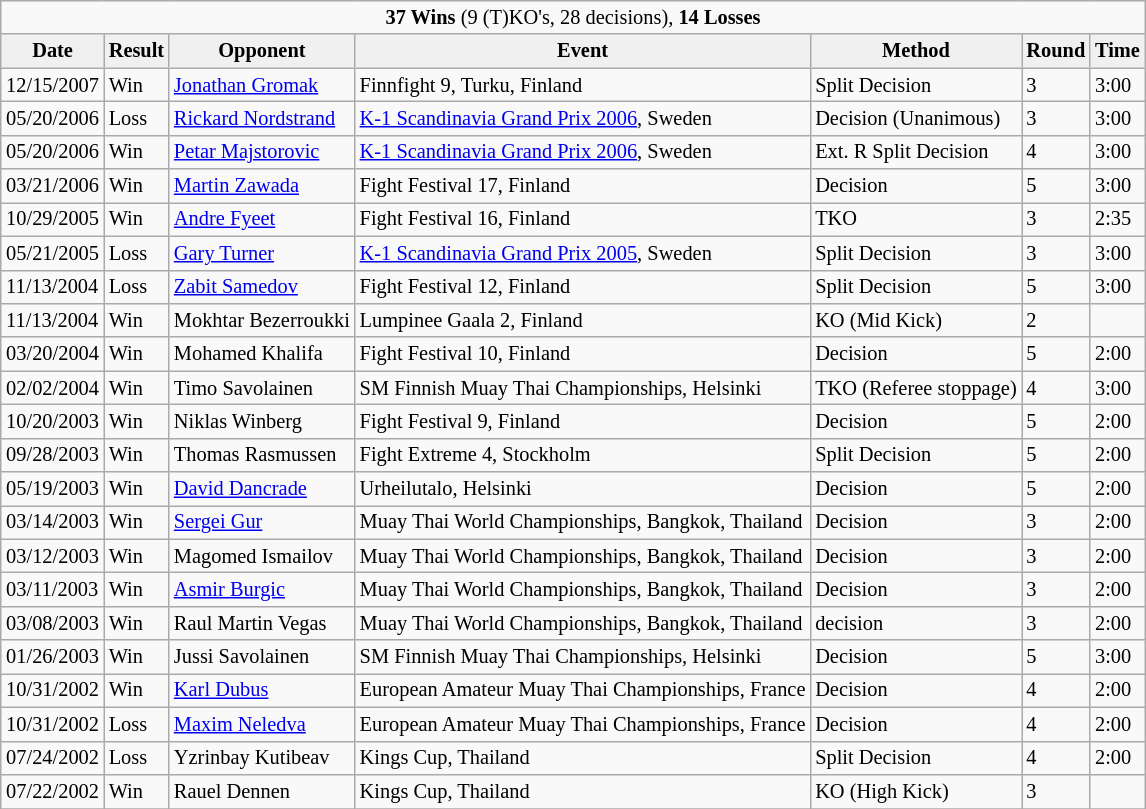<table class="wikitable" style="margin:0.5em auto; font-size:85%">
<tr>
<td style="text-align: center" colspan=8><strong>37 Wins</strong> (9 (T)KO's, 28 decisions), <strong>14 Losses</strong></td>
</tr>
<tr>
<td align="center" style="border-style: none none solid solid; background: #f0f0f0"><strong>Date</strong></td>
<td align="center" style="border-style: none none solid solid; background: #f0f0f0"><strong>Result</strong></td>
<td align="center" style="border-style: none none solid solid; background: #f0f0f0"><strong>Opponent</strong></td>
<td align="center" style="border-style: none none solid solid; background: #f0f0f0"><strong>Event</strong></td>
<td align="center" style="border-style: none none solid solid; background: #f0f0f0"><strong>Method</strong></td>
<td align="center" style="border-style: none none solid solid; background: #f0f0f0"><strong>Round</strong></td>
<td align="center" style="border-style: none none solid solid; background: #f0f0f0"><strong>Time</strong></td>
</tr>
<tr>
<td>12/15/2007</td>
<td> Win</td>
<td> <a href='#'>Jonathan Gromak</a></td>
<td>Finnfight 9, Turku, Finland</td>
<td>Split Decision</td>
<td>3</td>
<td>3:00</td>
</tr>
<tr>
<td>05/20/2006</td>
<td> Loss</td>
<td> <a href='#'>Rickard Nordstrand</a></td>
<td><a href='#'>K-1 Scandinavia Grand Prix 2006</a>, Sweden</td>
<td>Decision (Unanimous)</td>
<td>3</td>
<td>3:00</td>
</tr>
<tr>
<td>05/20/2006</td>
<td> Win</td>
<td> <a href='#'>Petar Majstorovic</a></td>
<td><a href='#'>K-1 Scandinavia Grand Prix 2006</a>, Sweden</td>
<td>Ext. R Split Decision</td>
<td>4</td>
<td>3:00</td>
</tr>
<tr>
<td>03/21/2006</td>
<td> Win</td>
<td> <a href='#'>Martin Zawada</a></td>
<td>Fight Festival 17, Finland</td>
<td>Decision</td>
<td>5</td>
<td>3:00</td>
</tr>
<tr>
<td>10/29/2005</td>
<td> Win</td>
<td> <a href='#'>Andre Fyeet</a></td>
<td>Fight Festival 16, Finland</td>
<td>TKO</td>
<td>3</td>
<td>2:35</td>
</tr>
<tr>
<td>05/21/2005</td>
<td> Loss</td>
<td> <a href='#'>Gary Turner</a></td>
<td><a href='#'>K-1 Scandinavia Grand Prix 2005</a>, Sweden</td>
<td>Split Decision</td>
<td>3</td>
<td>3:00</td>
</tr>
<tr>
<td>11/13/2004</td>
<td>Loss</td>
<td> <a href='#'>Zabit Samedov</a></td>
<td>Fight Festival 12, Finland</td>
<td>Split Decision</td>
<td>5</td>
<td>3:00</td>
</tr>
<tr>
<td>11/13/2004</td>
<td>Win</td>
<td> Mokhtar Bezerroukki</td>
<td>Lumpinee Gaala 2, Finland</td>
<td>KO (Mid Kick)</td>
<td>2</td>
<td></td>
</tr>
<tr>
<td>03/20/2004</td>
<td>Win</td>
<td> Mohamed Khalifa</td>
<td>Fight Festival 10, Finland</td>
<td>Decision</td>
<td>5</td>
<td>2:00</td>
</tr>
<tr>
<td>02/02/2004</td>
<td>Win</td>
<td> Timo Savolainen</td>
<td>SM Finnish Muay Thai Championships, Helsinki</td>
<td>TKO (Referee stoppage)</td>
<td>4</td>
<td>3:00</td>
</tr>
<tr>
<td>10/20/2003</td>
<td>Win</td>
<td> Niklas Winberg</td>
<td>Fight Festival 9, Finland</td>
<td>Decision</td>
<td>5</td>
<td>2:00</td>
</tr>
<tr>
<td>09/28/2003</td>
<td>Win</td>
<td> Thomas Rasmussen</td>
<td>Fight Extreme 4, Stockholm</td>
<td>Split Decision</td>
<td>5</td>
<td>2:00</td>
</tr>
<tr>
<td>05/19/2003</td>
<td>Win</td>
<td> <a href='#'>David Dancrade</a></td>
<td>Urheilutalo, Helsinki</td>
<td>Decision</td>
<td>5</td>
<td>2:00</td>
</tr>
<tr>
<td>03/14/2003</td>
<td>Win</td>
<td> <a href='#'>Sergei Gur</a></td>
<td>Muay Thai World Championships, Bangkok, Thailand</td>
<td>Decision</td>
<td>3</td>
<td>2:00</td>
</tr>
<tr>
<td>03/12/2003</td>
<td>Win</td>
<td> Magomed Ismailov</td>
<td>Muay Thai World Championships, Bangkok, Thailand</td>
<td>Decision</td>
<td>3</td>
<td>2:00</td>
</tr>
<tr>
<td>03/11/2003</td>
<td>Win</td>
<td> <a href='#'>Asmir Burgic</a></td>
<td>Muay Thai World Championships, Bangkok, Thailand</td>
<td>Decision</td>
<td>3</td>
<td>2:00</td>
</tr>
<tr>
<td>03/08/2003</td>
<td>Win</td>
<td> Raul Martin Vegas</td>
<td>Muay Thai World Championships, Bangkok, Thailand</td>
<td>decision</td>
<td>3</td>
<td>2:00</td>
</tr>
<tr>
<td>01/26/2003</td>
<td>Win</td>
<td> Jussi Savolainen</td>
<td>SM Finnish Muay Thai Championships, Helsinki</td>
<td>Decision</td>
<td>5</td>
<td>3:00</td>
</tr>
<tr>
<td>10/31/2002</td>
<td>Win</td>
<td> <a href='#'>Karl Dubus</a></td>
<td>European Amateur Muay Thai Championships, France</td>
<td>Decision</td>
<td>4</td>
<td>2:00</td>
</tr>
<tr>
<td>10/31/2002</td>
<td>Loss</td>
<td> <a href='#'>Maxim Neledva</a></td>
<td>European Amateur Muay Thai Championships, France</td>
<td>Decision</td>
<td>4</td>
<td>2:00</td>
</tr>
<tr>
<td>07/24/2002</td>
<td>Loss</td>
<td> Yzrinbay Kutibeav</td>
<td>Kings Cup, Thailand</td>
<td>Split Decision</td>
<td>4</td>
<td>2:00</td>
</tr>
<tr>
<td>07/22/2002</td>
<td>Win</td>
<td> Rauel Dennen</td>
<td>Kings Cup, Thailand</td>
<td>KO (High Kick)</td>
<td>3</td>
<td></td>
</tr>
<tr>
</tr>
</table>
